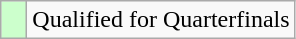<table class="wikitable">
<tr>
<td width=10px bgcolor=#ccffcc></td>
<td>Qualified for Quarterfinals</td>
</tr>
</table>
